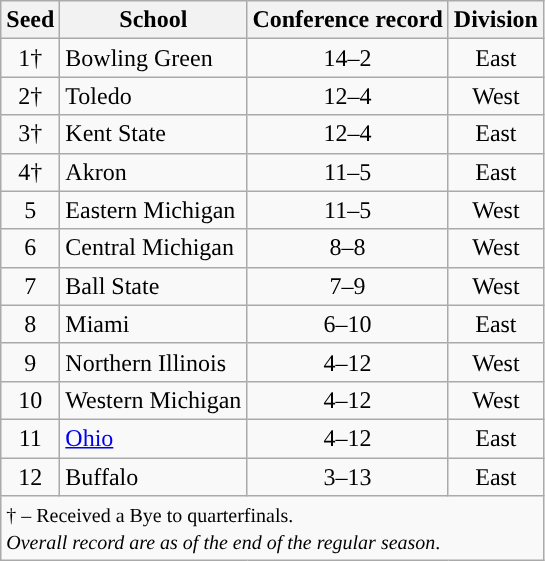<table class="wikitable" style="text-align:center">
<tr>
<th>Seed</th>
<th>School</th>
<th>Conference record</th>
<th>Division</th>
</tr>
<tr>
<td>1†</td>
<td align=left>Bowling Green</td>
<td>14–2</td>
<td>East</td>
</tr>
<tr>
<td>2†</td>
<td align=left>Toledo</td>
<td>12–4</td>
<td>West</td>
</tr>
<tr>
<td>3†</td>
<td align=left>Kent State</td>
<td>12–4</td>
<td>East</td>
</tr>
<tr>
<td>4†</td>
<td align=left>Akron</td>
<td>11–5</td>
<td>East</td>
</tr>
<tr>
<td>5</td>
<td align=left>Eastern Michigan</td>
<td>11–5</td>
<td>West</td>
</tr>
<tr>
<td>6</td>
<td align=left>Central Michigan</td>
<td>8–8</td>
<td>West</td>
</tr>
<tr>
<td>7</td>
<td align=left>Ball State</td>
<td>7–9</td>
<td>West</td>
</tr>
<tr>
<td>8</td>
<td align=left>Miami</td>
<td>6–10</td>
<td>East</td>
</tr>
<tr>
<td>9</td>
<td align=left>Northern Illinois</td>
<td>4–12</td>
<td>West</td>
</tr>
<tr>
<td>10</td>
<td align=left>Western Michigan</td>
<td>4–12</td>
<td>West</td>
</tr>
<tr>
<td>11</td>
<td align=left><a href='#'>Ohio</a></td>
<td>4–12</td>
<td>East</td>
</tr>
<tr>
<td>12</td>
<td align=left>Buffalo</td>
<td>3–13</td>
<td>East</td>
</tr>
<tr>
<td colspan="5" style="text-align:left;"><small>† – Received a Bye to quarterfinals.<br><em>Overall record are as of the end of the regular season</em>.</small></td>
</tr>
</table>
